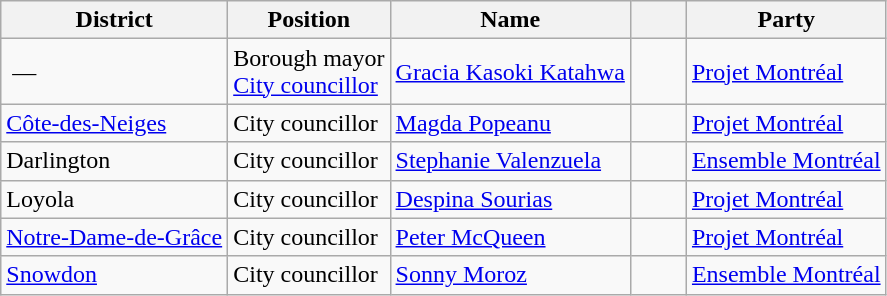<table class="wikitable" border="1">
<tr>
<th>District</th>
<th>Position</th>
<th>Name</th>
<th width="30px"> </th>
<th>Party</th>
</tr>
<tr>
<td> —</td>
<td>Borough mayor<br><a href='#'>City councillor</a></td>
<td><a href='#'>Gracia Kasoki Katahwa</a></td>
<td> </td>
<td><a href='#'>Projet Montréal</a></td>
</tr>
<tr>
<td><a href='#'>Côte-des-Neiges</a></td>
<td>City councillor</td>
<td><a href='#'>Magda Popeanu</a></td>
<td> </td>
<td><a href='#'>Projet Montréal</a></td>
</tr>
<tr>
<td>Darlington</td>
<td>City councillor</td>
<td><a href='#'>Stephanie Valenzuela</a></td>
<td> </td>
<td><a href='#'>Ensemble Montréal</a></td>
</tr>
<tr>
<td>Loyola</td>
<td>City councillor</td>
<td><a href='#'>Despina Sourias</a></td>
<td> </td>
<td><a href='#'>Projet Montréal</a></td>
</tr>
<tr>
<td><a href='#'>Notre-Dame-de-Grâce</a></td>
<td>City councillor</td>
<td><a href='#'>Peter McQueen</a></td>
<td> </td>
<td><a href='#'>Projet Montréal</a></td>
</tr>
<tr>
<td><a href='#'>Snowdon</a></td>
<td>City councillor</td>
<td><a href='#'>Sonny Moroz</a></td>
<td> </td>
<td><a href='#'>Ensemble Montréal</a></td>
</tr>
</table>
